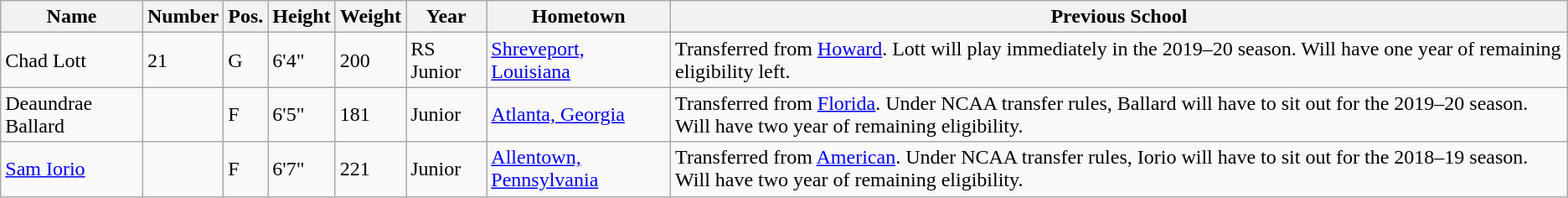<table class="wikitable sortable" border="1">
<tr>
<th>Name</th>
<th>Number</th>
<th>Pos.</th>
<th>Height</th>
<th>Weight</th>
<th>Year</th>
<th>Hometown</th>
<th class="unsortable">Previous School</th>
</tr>
<tr>
<td>Chad Lott</td>
<td>21</td>
<td>G</td>
<td>6'4"</td>
<td>200</td>
<td>RS Junior</td>
<td><a href='#'>Shreveport, Louisiana</a></td>
<td>Transferred from <a href='#'>Howard</a>. Lott will play immediately in the 2019–20 season. Will have one year of remaining eligibility left.</td>
</tr>
<tr>
<td>Deaundrae Ballard</td>
<td></td>
<td>F</td>
<td>6'5"</td>
<td>181</td>
<td>Junior</td>
<td><a href='#'>Atlanta, Georgia</a></td>
<td>Transferred from <a href='#'>Florida</a>. Under NCAA transfer rules, Ballard will have to sit out for the 2019–20 season. Will have two year of remaining eligibility.</td>
</tr>
<tr>
<td><a href='#'>Sam Iorio</a></td>
<td></td>
<td>F</td>
<td>6'7"</td>
<td>221</td>
<td>Junior</td>
<td><a href='#'>Allentown, Pennsylvania</a></td>
<td>Transferred from <a href='#'>American</a>. Under NCAA transfer rules, Iorio will have to sit out for the 2018–19 season. Will have two year of remaining eligibility.</td>
</tr>
</table>
